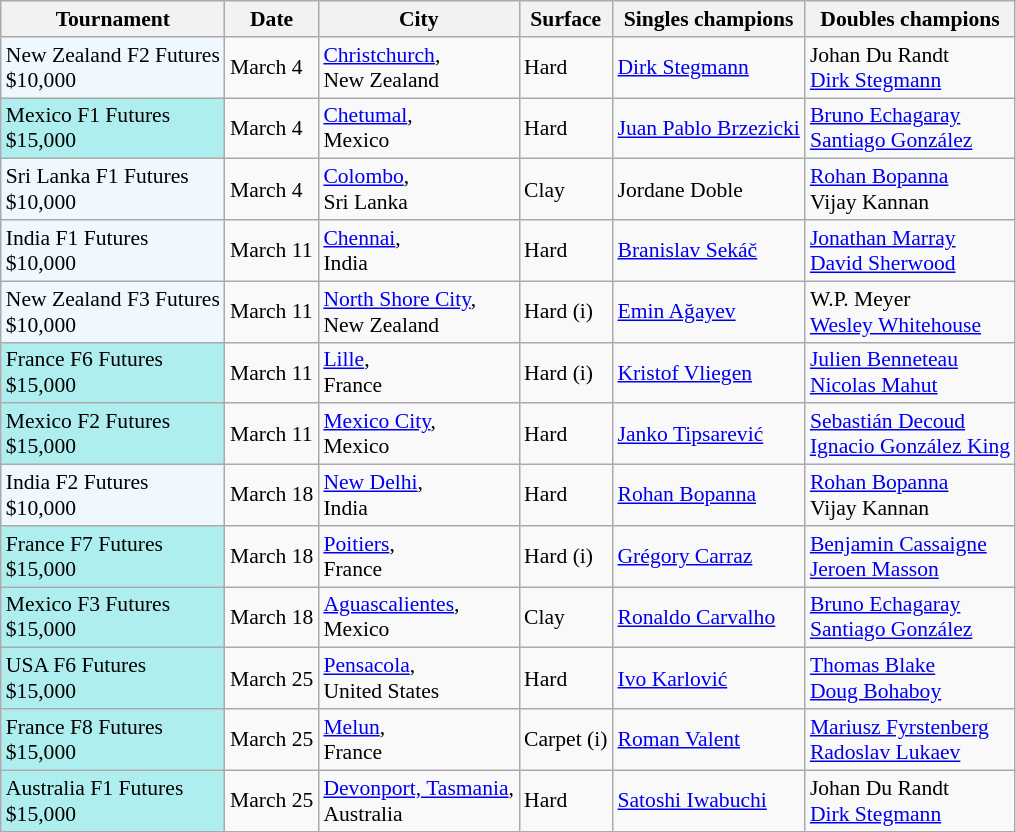<table class="sortable wikitable" style="font-size:90%">
<tr>
<th>Tournament</th>
<th>Date</th>
<th>City</th>
<th>Surface</th>
<th>Singles champions</th>
<th>Doubles champions</th>
</tr>
<tr>
<td style="background:#f0f8ff;">New Zealand F2 Futures<br>$10,000</td>
<td>March 4</td>
<td><a href='#'>Christchurch</a>,<br>New Zealand</td>
<td>Hard</td>
<td> <a href='#'>Dirk Stegmann</a></td>
<td> Johan Du Randt<br> <a href='#'>Dirk Stegmann</a></td>
</tr>
<tr>
<td style="background:#afeeee;">Mexico F1 Futures<br>$15,000</td>
<td>March 4</td>
<td><a href='#'>Chetumal</a>,<br>Mexico</td>
<td>Hard</td>
<td> <a href='#'>Juan Pablo Brzezicki</a></td>
<td> <a href='#'>Bruno Echagaray</a><br> <a href='#'>Santiago González</a></td>
</tr>
<tr>
<td style="background:#f0f8ff;">Sri Lanka F1 Futures<br>$10,000</td>
<td>March 4</td>
<td><a href='#'>Colombo</a>,<br>Sri Lanka</td>
<td>Clay</td>
<td> Jordane Doble</td>
<td> <a href='#'>Rohan Bopanna</a><br> Vijay Kannan</td>
</tr>
<tr>
<td style="background:#f0f8ff;">India F1 Futures<br>$10,000</td>
<td>March 11</td>
<td><a href='#'>Chennai</a>,<br>India</td>
<td>Hard</td>
<td> <a href='#'>Branislav Sekáč</a></td>
<td> <a href='#'>Jonathan Marray</a><br> <a href='#'>David Sherwood</a></td>
</tr>
<tr>
<td style="background:#f0f8ff;">New Zealand F3 Futures<br>$10,000</td>
<td>March 11</td>
<td><a href='#'>North Shore City</a>,<br>New Zealand</td>
<td>Hard (i)</td>
<td> <a href='#'>Emin Ağayev</a></td>
<td> W.P. Meyer<br> <a href='#'>Wesley Whitehouse</a></td>
</tr>
<tr>
<td style="background:#afeeee;">France F6 Futures<br>$15,000</td>
<td>March 11</td>
<td><a href='#'>Lille</a>,<br>France</td>
<td>Hard (i)</td>
<td> <a href='#'>Kristof Vliegen</a></td>
<td> <a href='#'>Julien Benneteau</a><br> <a href='#'>Nicolas Mahut</a></td>
</tr>
<tr>
<td style="background:#afeeee;">Mexico F2 Futures<br>$15,000</td>
<td>March 11</td>
<td><a href='#'>Mexico City</a>,<br>Mexico</td>
<td>Hard</td>
<td> <a href='#'>Janko Tipsarević</a></td>
<td> <a href='#'>Sebastián Decoud</a><br> <a href='#'>Ignacio González King</a></td>
</tr>
<tr>
<td style="background:#f0f8ff;">India F2 Futures<br>$10,000</td>
<td>March 18</td>
<td><a href='#'>New Delhi</a>,<br>India</td>
<td>Hard</td>
<td> <a href='#'>Rohan Bopanna</a></td>
<td> <a href='#'>Rohan Bopanna</a><br> Vijay Kannan</td>
</tr>
<tr>
<td style="background:#afeeee;">France F7 Futures<br>$15,000</td>
<td>March 18</td>
<td><a href='#'>Poitiers</a>,<br>France</td>
<td>Hard (i)</td>
<td> <a href='#'>Grégory Carraz</a></td>
<td> <a href='#'>Benjamin Cassaigne</a><br> <a href='#'>Jeroen Masson</a></td>
</tr>
<tr>
<td style="background:#afeeee;">Mexico F3 Futures<br>$15,000</td>
<td>March 18</td>
<td><a href='#'>Aguascalientes</a>,<br>Mexico</td>
<td>Clay</td>
<td> <a href='#'>Ronaldo Carvalho</a></td>
<td> <a href='#'>Bruno Echagaray</a><br> <a href='#'>Santiago González</a></td>
</tr>
<tr>
<td style="background:#afeeee;">USA F6 Futures<br>$15,000</td>
<td>March 25</td>
<td><a href='#'>Pensacola</a>,<br>United States</td>
<td>Hard</td>
<td> <a href='#'>Ivo Karlović</a></td>
<td> <a href='#'>Thomas Blake</a><br> <a href='#'>Doug Bohaboy</a></td>
</tr>
<tr>
<td style="background:#afeeee;">France F8 Futures<br>$15,000</td>
<td>March 25</td>
<td><a href='#'>Melun</a>,<br>France</td>
<td>Carpet (i)</td>
<td> <a href='#'>Roman Valent</a></td>
<td> <a href='#'>Mariusz Fyrstenberg</a><br> <a href='#'>Radoslav Lukaev</a></td>
</tr>
<tr>
<td style="background:#afeeee;">Australia F1 Futures<br>$15,000</td>
<td>March 25</td>
<td><a href='#'>Devonport, Tasmania</a>,<br>Australia</td>
<td>Hard</td>
<td> <a href='#'>Satoshi Iwabuchi</a></td>
<td> Johan Du Randt<br> <a href='#'>Dirk Stegmann</a></td>
</tr>
</table>
